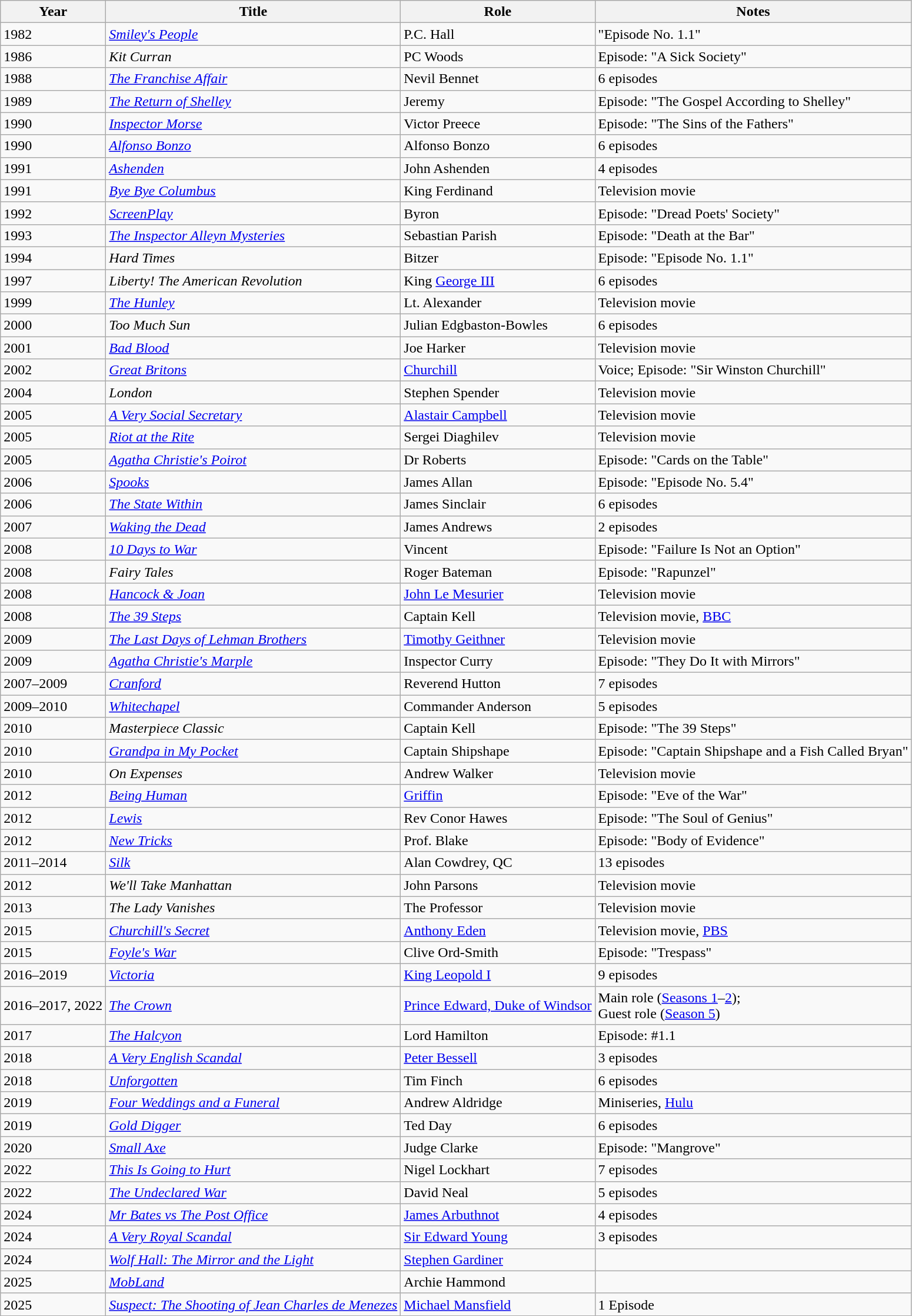<table class="wikitable">
<tr>
<th>Year</th>
<th>Title</th>
<th>Role</th>
<th class="unsortable">Notes</th>
</tr>
<tr>
<td>1982</td>
<td><em><a href='#'>Smiley's People</a></em></td>
<td>P.C. Hall</td>
<td>"Episode No. 1.1"</td>
</tr>
<tr>
<td>1986</td>
<td><em>Kit Curran</em></td>
<td>PC Woods</td>
<td>Episode: "A Sick Society"</td>
</tr>
<tr>
<td>1988</td>
<td><em><a href='#'>The Franchise Affair</a></em></td>
<td>Nevil Bennet</td>
<td>6 episodes</td>
</tr>
<tr>
<td>1989</td>
<td><em><a href='#'>The Return of Shelley</a></em></td>
<td>Jeremy</td>
<td>Episode: "The Gospel According to Shelley"</td>
</tr>
<tr>
<td>1990</td>
<td><em><a href='#'>Inspector Morse</a></em></td>
<td>Victor Preece</td>
<td>Episode: "The Sins of the Fathers"</td>
</tr>
<tr>
<td>1990</td>
<td><em><a href='#'>Alfonso Bonzo</a></em></td>
<td>Alfonso Bonzo</td>
<td>6 episodes</td>
</tr>
<tr>
<td>1991</td>
<td><em><a href='#'>Ashenden</a></em></td>
<td>John Ashenden</td>
<td>4 episodes</td>
</tr>
<tr>
<td>1991</td>
<td><em><a href='#'>Bye Bye Columbus</a></em></td>
<td>King Ferdinand</td>
<td>Television movie</td>
</tr>
<tr>
<td>1992</td>
<td><em><a href='#'>ScreenPlay</a></em></td>
<td>Byron</td>
<td>Episode: "Dread Poets' Society"</td>
</tr>
<tr>
<td>1993</td>
<td><em><a href='#'>The Inspector Alleyn Mysteries</a></em></td>
<td>Sebastian Parish</td>
<td>Episode: "Death at the Bar"</td>
</tr>
<tr>
<td>1994</td>
<td><em>Hard Times</em></td>
<td>Bitzer</td>
<td>Episode: "Episode No. 1.1"</td>
</tr>
<tr>
<td>1997</td>
<td><em>Liberty! The American Revolution</em></td>
<td>King <a href='#'>George III</a></td>
<td>6 episodes</td>
</tr>
<tr>
<td>1999</td>
<td><em><a href='#'>The Hunley</a></em></td>
<td>Lt. Alexander</td>
<td>Television movie</td>
</tr>
<tr>
<td>2000</td>
<td><em>Too Much Sun</em></td>
<td>Julian Edgbaston-Bowles</td>
<td>6 episodes</td>
</tr>
<tr>
<td>2001</td>
<td><em><a href='#'>Bad Blood</a></em></td>
<td>Joe Harker</td>
<td>Television movie</td>
</tr>
<tr>
<td>2002</td>
<td><em><a href='#'>Great Britons</a></em></td>
<td><a href='#'>Churchill</a></td>
<td>Voice; Episode: "Sir Winston Churchill"</td>
</tr>
<tr>
<td>2004</td>
<td><em>London</em></td>
<td>Stephen Spender</td>
<td>Television movie</td>
</tr>
<tr>
<td>2005</td>
<td><em><a href='#'>A Very Social Secretary</a></em></td>
<td><a href='#'>Alastair Campbell</a></td>
<td>Television movie</td>
</tr>
<tr>
<td>2005</td>
<td><em><a href='#'>Riot at the Rite</a></em></td>
<td>Sergei Diaghilev</td>
<td>Television movie</td>
</tr>
<tr>
<td>2005</td>
<td><em><a href='#'>Agatha Christie's Poirot</a></em></td>
<td>Dr Roberts</td>
<td>Episode: "Cards on the Table"</td>
</tr>
<tr>
<td>2006</td>
<td><em><a href='#'>Spooks</a></em></td>
<td>James Allan</td>
<td>Episode: "Episode No. 5.4"</td>
</tr>
<tr>
<td>2006</td>
<td><em><a href='#'>The State Within</a></em></td>
<td>James Sinclair</td>
<td>6 episodes</td>
</tr>
<tr>
<td>2007</td>
<td><em><a href='#'>Waking the Dead</a></em></td>
<td>James Andrews</td>
<td>2 episodes</td>
</tr>
<tr>
<td>2008</td>
<td><em><a href='#'>10 Days to War</a></em></td>
<td>Vincent</td>
<td>Episode: "Failure Is Not an Option"</td>
</tr>
<tr>
<td>2008</td>
<td><em>Fairy Tales</em></td>
<td>Roger Bateman</td>
<td>Episode: "Rapunzel"</td>
</tr>
<tr>
<td>2008</td>
<td><em><a href='#'>Hancock & Joan</a></em></td>
<td><a href='#'>John Le Mesurier</a></td>
<td>Television movie</td>
</tr>
<tr>
<td>2008</td>
<td><em><a href='#'>The 39 Steps</a></em></td>
<td>Captain Kell</td>
<td>Television movie, <a href='#'>BBC</a></td>
</tr>
<tr>
<td>2009</td>
<td><em><a href='#'>The Last Days of Lehman Brothers</a></em></td>
<td><a href='#'>Timothy Geithner</a></td>
<td>Television movie</td>
</tr>
<tr>
<td>2009</td>
<td><em><a href='#'>Agatha Christie's Marple</a></em></td>
<td>Inspector Curry</td>
<td>Episode: "They Do It with Mirrors"</td>
</tr>
<tr>
<td>2007–2009</td>
<td><em><a href='#'>Cranford</a></em></td>
<td>Reverend Hutton</td>
<td>7 episodes</td>
</tr>
<tr>
<td>2009–2010</td>
<td><em><a href='#'>Whitechapel</a></em></td>
<td>Commander Anderson</td>
<td>5 episodes</td>
</tr>
<tr>
<td>2010</td>
<td><em>Masterpiece Classic</em></td>
<td>Captain Kell</td>
<td>Episode: "The 39 Steps"</td>
</tr>
<tr>
<td>2010</td>
<td><em><a href='#'>Grandpa in My Pocket</a></em></td>
<td>Captain Shipshape</td>
<td>Episode: "Captain Shipshape and a Fish Called Bryan"</td>
</tr>
<tr>
<td>2010</td>
<td><em>On Expenses</em></td>
<td>Andrew Walker</td>
<td>Television movie</td>
</tr>
<tr>
<td>2012</td>
<td><em><a href='#'>Being Human</a></em></td>
<td><a href='#'>Griffin</a></td>
<td>Episode: "Eve of the War"</td>
</tr>
<tr>
<td>2012</td>
<td><em><a href='#'>Lewis</a></em></td>
<td>Rev Conor Hawes</td>
<td>Episode: "The Soul of Genius"</td>
</tr>
<tr>
<td>2012</td>
<td><em><a href='#'>New Tricks</a></em></td>
<td>Prof. Blake</td>
<td>Episode: "Body of Evidence"</td>
</tr>
<tr>
<td>2011–2014</td>
<td><em><a href='#'>Silk</a></em></td>
<td>Alan Cowdrey, QC</td>
<td>13 episodes</td>
</tr>
<tr>
<td>2012</td>
<td><em>We'll Take Manhattan</em></td>
<td>John Parsons</td>
<td>Television movie</td>
</tr>
<tr>
<td>2013</td>
<td><em>The Lady Vanishes</em></td>
<td>The Professor</td>
<td>Television movie</td>
</tr>
<tr>
<td>2015</td>
<td><em><a href='#'>Churchill's Secret</a></em></td>
<td><a href='#'>Anthony Eden</a></td>
<td>Television movie, <a href='#'>PBS</a></td>
</tr>
<tr>
<td>2015</td>
<td><em><a href='#'>Foyle's War</a></em></td>
<td>Clive Ord-Smith</td>
<td>Episode: "Trespass"</td>
</tr>
<tr>
<td>2016–2019</td>
<td><em><a href='#'>Victoria</a></em></td>
<td><a href='#'>King Leopold I</a></td>
<td>9 episodes</td>
</tr>
<tr>
<td>2016–2017, 2022</td>
<td><em><a href='#'>The Crown</a></em></td>
<td><a href='#'>Prince Edward, Duke of Windsor</a></td>
<td>Main role (<a href='#'>Seasons 1</a>–<a href='#'>2</a>);<br>Guest role (<a href='#'>Season 5</a>)</td>
</tr>
<tr>
<td>2017</td>
<td><em><a href='#'>The Halcyon</a></em></td>
<td>Lord Hamilton</td>
<td>Episode: #1.1</td>
</tr>
<tr>
<td>2018</td>
<td><em><a href='#'>A Very English Scandal</a></em></td>
<td><a href='#'>Peter Bessell</a></td>
<td>3 episodes</td>
</tr>
<tr>
<td>2018</td>
<td><em><a href='#'>Unforgotten</a></em></td>
<td>Tim Finch</td>
<td>6 episodes</td>
</tr>
<tr>
<td>2019</td>
<td><em><a href='#'>Four Weddings and a Funeral</a></em></td>
<td>Andrew Aldridge</td>
<td>Miniseries, <a href='#'>Hulu</a></td>
</tr>
<tr>
<td>2019</td>
<td><em><a href='#'>Gold Digger</a></em></td>
<td>Ted Day</td>
<td>6 episodes</td>
</tr>
<tr>
<td>2020</td>
<td><em><a href='#'>Small Axe</a></em></td>
<td>Judge Clarke</td>
<td>Episode: "Mangrove"</td>
</tr>
<tr>
<td>2022</td>
<td><em><a href='#'>This Is Going to Hurt</a></em></td>
<td>Nigel Lockhart</td>
<td>7 episodes</td>
</tr>
<tr>
<td>2022</td>
<td><em><a href='#'>The Undeclared War</a></em></td>
<td>David Neal</td>
<td>5 episodes</td>
</tr>
<tr>
<td>2024</td>
<td><em><a href='#'>Mr Bates vs The Post Office</a></em></td>
<td><a href='#'>James Arbuthnot</a></td>
<td>4 episodes</td>
</tr>
<tr>
<td>2024</td>
<td><em><a href='#'>A Very Royal Scandal</a></em></td>
<td><a href='#'>Sir Edward Young</a></td>
<td>3 episodes</td>
</tr>
<tr>
<td>2024</td>
<td><em><a href='#'>Wolf Hall: The Mirror and the Light</a></em></td>
<td><a href='#'>Stephen Gardiner</a></td>
<td></td>
</tr>
<tr>
<td>2025</td>
<td><em><a href='#'>MobLand</a></em></td>
<td>Archie Hammond</td>
<td></td>
</tr>
<tr>
<td>2025</td>
<td><em><a href='#'>Suspect: The Shooting of Jean Charles de Menezes</a></em></td>
<td><a href='#'>Michael Mansfield</a></td>
<td>1 Episode</td>
</tr>
</table>
